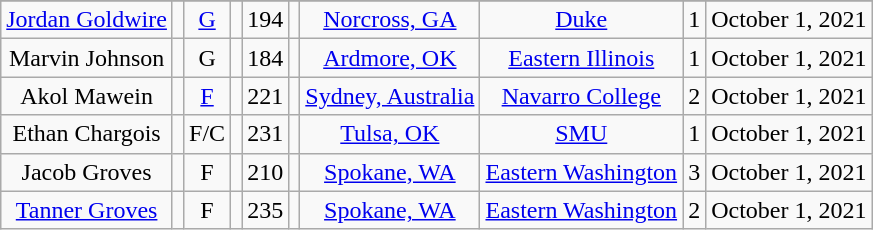<table class="wikitable sortable" style="text-align: center">
<tr align=center>
</tr>
<tr>
<td><a href='#'>Jordan Goldwire</a></td>
<td></td>
<td><a href='#'>G</a></td>
<td></td>
<td>194</td>
<td></td>
<td><a href='#'>Norcross, GA</a></td>
<td><a href='#'>Duke</a></td>
<td>1</td>
<td>October 1, 2021</td>
</tr>
<tr>
<td>Marvin Johnson</td>
<td></td>
<td>G</td>
<td></td>
<td>184</td>
<td></td>
<td><a href='#'>Ardmore, OK</a></td>
<td><a href='#'>Eastern Illinois</a></td>
<td>1</td>
<td>October 1, 2021</td>
</tr>
<tr>
<td>Akol Mawein</td>
<td></td>
<td><a href='#'>F</a></td>
<td></td>
<td>221</td>
<td></td>
<td><a href='#'>Sydney, Australia</a></td>
<td><a href='#'>Navarro College</a></td>
<td>2</td>
<td>October 1, 2021</td>
</tr>
<tr>
<td>Ethan Chargois</td>
<td></td>
<td>F/C</td>
<td></td>
<td>231</td>
<td></td>
<td><a href='#'>Tulsa, OK</a></td>
<td><a href='#'>SMU</a></td>
<td>1</td>
<td>October 1, 2021</td>
</tr>
<tr>
<td>Jacob Groves</td>
<td></td>
<td>F</td>
<td></td>
<td>210</td>
<td></td>
<td><a href='#'>Spokane, WA</a></td>
<td><a href='#'>Eastern Washington</a></td>
<td>3</td>
<td>October 1, 2021</td>
</tr>
<tr>
<td><a href='#'>Tanner Groves</a></td>
<td></td>
<td>F</td>
<td></td>
<td>235</td>
<td></td>
<td><a href='#'>Spokane, WA</a></td>
<td><a href='#'>Eastern Washington</a></td>
<td>2</td>
<td>October 1, 2021</td>
</tr>
</table>
